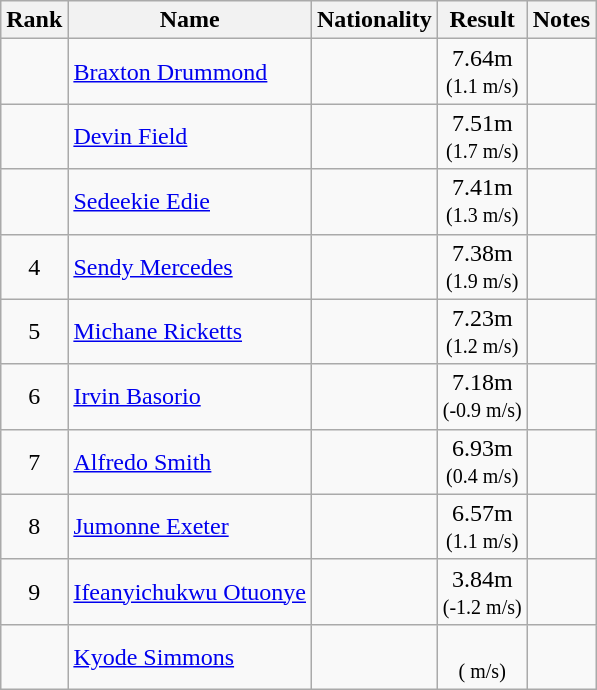<table class="wikitable sortable" style="text-align:center">
<tr>
<th>Rank</th>
<th>Name</th>
<th>Nationality</th>
<th>Result</th>
<th>Notes</th>
</tr>
<tr>
<td></td>
<td align=left><a href='#'>Braxton Drummond</a></td>
<td align=left></td>
<td>7.64m<br><small>(1.1 m/s)</small></td>
<td></td>
</tr>
<tr>
<td></td>
<td align=left><a href='#'>Devin Field</a></td>
<td align=left></td>
<td>7.51m<br><small>(1.7 m/s)</small></td>
<td></td>
</tr>
<tr>
<td></td>
<td align=left><a href='#'>Sedeekie Edie</a></td>
<td align=left></td>
<td>7.41m<br><small>(1.3 m/s)</small></td>
<td></td>
</tr>
<tr>
<td>4</td>
<td align=left><a href='#'>Sendy Mercedes</a></td>
<td align=left></td>
<td>7.38m<br><small>(1.9 m/s)</small></td>
<td></td>
</tr>
<tr>
<td>5</td>
<td align=left><a href='#'>Michane Ricketts</a></td>
<td align=left></td>
<td>7.23m<br><small>(1.2 m/s)</small></td>
<td></td>
</tr>
<tr>
<td>6</td>
<td align=left><a href='#'>Irvin Basorio</a></td>
<td align=left></td>
<td>7.18m<br><small>(-0.9 m/s)</small></td>
<td></td>
</tr>
<tr>
<td>7</td>
<td align=left><a href='#'>Alfredo Smith</a></td>
<td align=left></td>
<td>6.93m<br><small>(0.4 m/s)</small></td>
<td></td>
</tr>
<tr>
<td>8</td>
<td align=left><a href='#'>Jumonne Exeter</a></td>
<td align=left></td>
<td>6.57m<br><small>(1.1 m/s)</small></td>
<td></td>
</tr>
<tr>
<td>9</td>
<td align=left><a href='#'>Ifeanyichukwu Otuonye</a></td>
<td align=left></td>
<td>3.84m<br><small>(-1.2 m/s)</small></td>
<td></td>
</tr>
<tr>
<td></td>
<td align=left><a href='#'>Kyode Simmons</a></td>
<td align=left></td>
<td><br><small>( m/s)</small></td>
<td></td>
</tr>
</table>
